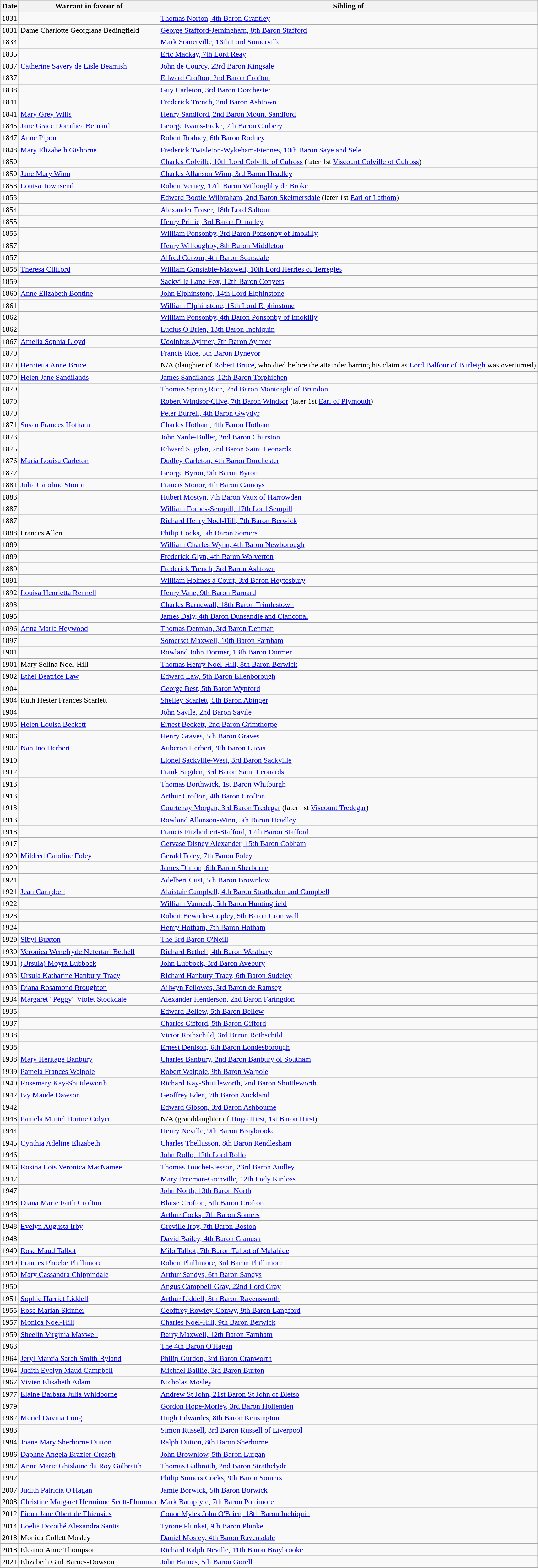<table class="wikitable">
<tr>
<th>Date</th>
<th>Warrant in favour of</th>
<th>Sibling of</th>
</tr>
<tr>
<td>1831</td>
<td></td>
<td><a href='#'>Thomas Norton, 4th Baron Grantley</a></td>
</tr>
<tr>
<td>1831</td>
<td>Dame Charlotte Georgiana Bedingfield</td>
<td><a href='#'>George Stafford-Jerningham, 8th Baron Stafford</a></td>
</tr>
<tr>
<td>1834</td>
<td></td>
<td><a href='#'>Mark Somerville, 16th Lord Somerville</a></td>
</tr>
<tr>
<td>1835</td>
<td></td>
<td><a href='#'>Eric Mackay, 7th Lord Reay</a></td>
</tr>
<tr>
<td>1837</td>
<td><a href='#'>Catherine Savery de Lisle Beamish</a></td>
<td><a href='#'>John de Courcy, 23rd Baron Kingsale</a></td>
</tr>
<tr>
<td>1837</td>
<td></td>
<td><a href='#'>Edward Crofton, 2nd Baron Crofton</a></td>
</tr>
<tr>
<td>1838</td>
<td></td>
<td><a href='#'>Guy Carleton, 3rd Baron Dorchester</a></td>
</tr>
<tr>
<td>1841</td>
<td></td>
<td><a href='#'>Frederick Trench, 2nd Baron Ashtown</a></td>
</tr>
<tr>
<td>1841</td>
<td><a href='#'>Mary Grey Wills</a></td>
<td><a href='#'>Henry Sandford, 2nd Baron Mount Sandford</a></td>
</tr>
<tr>
<td>1845</td>
<td><a href='#'>Jane Grace Dorothea Bernard</a></td>
<td><a href='#'>George Evans-Freke, 7th Baron Carbery</a></td>
</tr>
<tr>
<td>1847</td>
<td><a href='#'>Anne Pipon</a></td>
<td><a href='#'>Robert Rodney, 6th Baron Rodney</a></td>
</tr>
<tr>
<td>1848</td>
<td><a href='#'>Mary Elizabeth Gisborne</a></td>
<td><a href='#'>Frederick Twisleton-Wykeham-Fiennes, 10th Baron Saye and Sele</a></td>
</tr>
<tr>
<td>1850</td>
<td></td>
<td><a href='#'>Charles Colville, 10th Lord Colville of Culross</a> (later 1st <a href='#'>Viscount Colville of Culross</a>)</td>
</tr>
<tr>
<td>1850</td>
<td><a href='#'>Jane Mary Winn</a></td>
<td><a href='#'>Charles Allanson-Winn, 3rd Baron Headley</a></td>
</tr>
<tr>
<td>1853</td>
<td><a href='#'>Louisa Townsend</a></td>
<td><a href='#'>Robert Verney, 17th Baron Willoughby de Broke</a></td>
</tr>
<tr>
<td>1853</td>
<td></td>
<td><a href='#'>Edward Bootle-Wilbraham, 2nd Baron Skelmersdale</a> (later 1st <a href='#'>Earl of Lathom</a>)</td>
</tr>
<tr>
<td>1854</td>
<td></td>
<td><a href='#'>Alexander Fraser, 18th Lord Saltoun</a></td>
</tr>
<tr>
<td>1855</td>
<td></td>
<td><a href='#'>Henry Prittie, 3rd Baron Dunalley</a></td>
</tr>
<tr>
<td>1855</td>
<td></td>
<td><a href='#'>William Ponsonby, 3rd Baron Ponsonby of Imokilly</a></td>
</tr>
<tr>
<td>1857</td>
<td></td>
<td><a href='#'>Henry Willoughby, 8th Baron Middleton</a></td>
</tr>
<tr>
<td>1857</td>
<td></td>
<td><a href='#'>Alfred Curzon, 4th Baron Scarsdale</a></td>
</tr>
<tr>
<td>1858</td>
<td><a href='#'>Theresa Clifford</a></td>
<td><a href='#'>William Constable-Maxwell, 10th Lord Herries of Terregles</a></td>
</tr>
<tr>
<td>1859</td>
<td></td>
<td><a href='#'>Sackville Lane-Fox, 12th Baron Conyers</a></td>
</tr>
<tr>
<td>1860</td>
<td><a href='#'>Anne Elizabeth Bontine</a></td>
<td><a href='#'>John Elphinstone, 14th Lord Elphinstone</a></td>
</tr>
<tr>
<td>1861</td>
<td></td>
<td><a href='#'>William Elphinstone, 15th Lord Elphinstone</a></td>
</tr>
<tr>
<td>1862</td>
<td></td>
<td><a href='#'>William Ponsonby, 4th Baron Ponsonby of Imokilly</a></td>
</tr>
<tr>
<td>1862</td>
<td></td>
<td><a href='#'>Lucius O'Brien, 13th Baron Inchiquin</a></td>
</tr>
<tr>
<td>1867</td>
<td><a href='#'>Amelia Sophia Lloyd</a></td>
<td><a href='#'>Udolphus Aylmer, 7th Baron Aylmer</a></td>
</tr>
<tr>
<td>1870</td>
<td></td>
<td><a href='#'>Francis Rice, 5th Baron Dynevor</a></td>
</tr>
<tr>
<td>1870</td>
<td><a href='#'>Henrietta Anne Bruce</a></td>
<td>N/A (daughter of <a href='#'>Robert Bruce</a>, who died before the attainder barring his claim as <a href='#'>Lord Balfour of Burleigh</a> was overturned)</td>
</tr>
<tr>
<td>1870</td>
<td><a href='#'>Helen Jane Sandilands</a></td>
<td><a href='#'>James Sandilands, 12th Baron Torphichen</a></td>
</tr>
<tr>
<td>1870</td>
<td></td>
<td><a href='#'>Thomas Spring Rice, 2nd Baron Monteagle of Brandon</a></td>
</tr>
<tr>
<td>1870</td>
<td></td>
<td><a href='#'>Robert Windsor-Clive, 7th Baron Windsor</a> (later 1st <a href='#'>Earl of Plymouth</a>)</td>
</tr>
<tr>
<td>1870</td>
<td></td>
<td><a href='#'>Peter Burrell, 4th Baron Gwydyr</a></td>
</tr>
<tr>
<td>1871</td>
<td><a href='#'>Susan Frances Hotham</a></td>
<td><a href='#'>Charles Hotham, 4th Baron Hotham</a></td>
</tr>
<tr>
<td>1873</td>
<td></td>
<td><a href='#'>John Yarde-Buller, 2nd Baron Churston</a></td>
</tr>
<tr>
<td>1875</td>
<td></td>
<td><a href='#'>Edward Sugden, 2nd Baron Saint Leonards</a></td>
</tr>
<tr>
<td>1876</td>
<td><a href='#'>Maria Louisa Carleton</a></td>
<td><a href='#'>Dudley Carleton, 4th Baron Dorchester</a></td>
</tr>
<tr>
<td>1877</td>
<td></td>
<td><a href='#'>George Byron, 9th Baron Byron</a></td>
</tr>
<tr>
<td>1881</td>
<td><a href='#'>Julia Caroline Stonor</a></td>
<td><a href='#'>Francis Stonor, 4th Baron Camoys</a></td>
</tr>
<tr>
<td>1883</td>
<td></td>
<td><a href='#'>Hubert Mostyn, 7th Baron Vaux of Harrowden</a></td>
</tr>
<tr>
<td>1887</td>
<td></td>
<td><a href='#'>William Forbes-Sempill, 17th Lord Sempill</a></td>
</tr>
<tr>
<td>1887</td>
<td></td>
<td><a href='#'>Richard Henry Noel-Hill, 7th Baron Berwick</a></td>
</tr>
<tr>
<td>1888</td>
<td>Frances Allen</td>
<td><a href='#'>Philip Cocks, 5th Baron Somers</a></td>
</tr>
<tr>
<td>1889</td>
<td></td>
<td><a href='#'>William Charles Wynn, 4th Baron Newborough</a></td>
</tr>
<tr>
<td>1889</td>
<td></td>
<td><a href='#'>Frederick Glyn, 4th Baron Wolverton</a></td>
</tr>
<tr>
<td>1889</td>
<td></td>
<td><a href='#'>Frederick Trench, 3rd Baron Ashtown</a></td>
</tr>
<tr>
<td>1891</td>
<td></td>
<td><a href='#'>William Holmes à Court, 3rd Baron Heytesbury</a></td>
</tr>
<tr>
<td>1892</td>
<td><a href='#'>Louisa Henrietta Rennell</a></td>
<td><a href='#'>Henry Vane, 9th Baron Barnard</a></td>
</tr>
<tr>
<td>1893</td>
<td></td>
<td><a href='#'>Charles Barnewall, 18th Baron Trimlestown</a></td>
</tr>
<tr>
<td>1895</td>
<td></td>
<td><a href='#'>James Daly, 4th Baron Dunsandle and Clanconal</a></td>
</tr>
<tr>
<td>1896</td>
<td><a href='#'>Anna Maria Heywood</a></td>
<td><a href='#'>Thomas Denman, 3rd Baron Denman</a></td>
</tr>
<tr>
<td>1897</td>
<td></td>
<td><a href='#'>Somerset Maxwell, 10th Baron Farnham</a></td>
</tr>
<tr>
<td>1901</td>
<td></td>
<td><a href='#'>Rowland John Dormer, 13th Baron Dormer</a></td>
</tr>
<tr>
<td>1901</td>
<td>Mary Selina Noel-Hill</td>
<td><a href='#'>Thomas Henry Noel-Hill, 8th Baron Berwick</a></td>
</tr>
<tr>
<td>1902</td>
<td><a href='#'>Ethel Beatrice Law</a></td>
<td><a href='#'>Edward Law, 5th Baron Ellenborough</a></td>
</tr>
<tr>
<td>1904</td>
<td></td>
<td><a href='#'>George Best, 5th Baron Wynford</a></td>
</tr>
<tr>
<td>1904</td>
<td>Ruth Hester Frances Scarlett</td>
<td><a href='#'>Shelley Scarlett, 5th Baron Abinger</a></td>
</tr>
<tr>
<td>1904</td>
<td></td>
<td><a href='#'>John Savile, 2nd Baron Savile</a></td>
</tr>
<tr>
<td>1905</td>
<td><a href='#'>Helen Louisa Beckett</a></td>
<td><a href='#'>Ernest Beckett, 2nd Baron Grimthorpe</a></td>
</tr>
<tr>
<td>1906</td>
<td></td>
<td><a href='#'>Henry Graves, 5th Baron Graves</a></td>
</tr>
<tr>
<td>1907</td>
<td><a href='#'>Nan Ino Herbert</a></td>
<td><a href='#'>Auberon Herbert, 9th Baron Lucas</a></td>
</tr>
<tr>
<td>1910</td>
<td></td>
<td><a href='#'>Lionel Sackville-West, 3rd Baron Sackville</a></td>
</tr>
<tr>
<td>1912</td>
<td></td>
<td><a href='#'>Frank Sugden, 3rd Baron Saint Leonards</a></td>
</tr>
<tr>
<td>1913</td>
<td></td>
<td><a href='#'>Thomas Borthwick, 1st Baron Whitburgh</a></td>
</tr>
<tr>
<td>1913</td>
<td></td>
<td><a href='#'>Arthur Crofton, 4th Baron Crofton</a></td>
</tr>
<tr>
<td>1913</td>
<td></td>
<td><a href='#'>Courtenay Morgan, 3rd Baron Tredegar</a> (later 1st <a href='#'>Viscount Tredegar</a>)</td>
</tr>
<tr>
<td>1913</td>
<td></td>
<td><a href='#'>Rowland Allanson-Winn, 5th Baron Headley</a></td>
</tr>
<tr>
<td>1913</td>
<td></td>
<td><a href='#'>Francis Fitzherbert-Stafford, 12th Baron Stafford</a></td>
</tr>
<tr>
<td>1917</td>
<td></td>
<td><a href='#'>Gervase Disney Alexander, 15th Baron Cobham</a></td>
</tr>
<tr>
<td>1920</td>
<td><a href='#'>Mildred Caroline Foley</a></td>
<td><a href='#'>Gerald Foley, 7th Baron Foley</a></td>
</tr>
<tr>
<td>1920</td>
<td></td>
<td><a href='#'>James Dutton, 6th Baron Sherborne</a></td>
</tr>
<tr>
<td>1921</td>
<td></td>
<td><a href='#'>Adelbert Cust, 5th Baron Brownlow</a></td>
</tr>
<tr>
<td>1921</td>
<td><a href='#'>Jean Campbell</a></td>
<td><a href='#'>Alaistair Campbell, 4th Baron Stratheden and Campbell</a></td>
</tr>
<tr>
<td>1922</td>
<td></td>
<td><a href='#'>William Vanneck, 5th Baron Huntingfield</a></td>
</tr>
<tr>
<td>1923</td>
<td></td>
<td><a href='#'>Robert Bewicke-Copley, 5th Baron Cromwell</a></td>
</tr>
<tr>
<td>1924</td>
<td></td>
<td><a href='#'>Henry Hotham, 7th Baron Hotham</a></td>
</tr>
<tr>
<td>1929</td>
<td><a href='#'>Sibyl Buxton</a></td>
<td><a href='#'>The 3rd Baron O'Neill</a></td>
</tr>
<tr>
<td>1930</td>
<td><a href='#'>Veronica Wenefryde Nefertari Bethell</a></td>
<td><a href='#'>Richard Bethell, 4th Baron Westbury</a></td>
</tr>
<tr>
<td>1931</td>
<td><a href='#'>(Ursula) Moyra Lubbock</a></td>
<td><a href='#'>John Lubbock, 3rd Baron Avebury</a></td>
</tr>
<tr>
<td>1933</td>
<td><a href='#'>Ursula Katharine Hanbury-Tracy</a></td>
<td><a href='#'>Richard Hanbury-Tracy, 6th Baron Sudeley</a></td>
</tr>
<tr>
<td>1933</td>
<td><a href='#'>Diana Rosamond Broughton</a></td>
<td><a href='#'>Ailwyn Fellowes, 3rd Baron de Ramsey</a></td>
</tr>
<tr>
<td>1934</td>
<td><a href='#'>Margaret "Peggy" Violet Stockdale</a></td>
<td><a href='#'>Alexander Henderson, 2nd Baron Faringdon</a></td>
</tr>
<tr>
<td>1935</td>
<td></td>
<td><a href='#'>Edward Bellew, 5th Baron Bellew</a></td>
</tr>
<tr>
<td>1937</td>
<td></td>
<td><a href='#'>Charles Gifford, 5th Baron Gifford</a></td>
</tr>
<tr>
<td>1938</td>
<td></td>
<td><a href='#'>Victor Rothschild, 3rd Baron Rothschild</a></td>
</tr>
<tr>
<td>1938</td>
<td></td>
<td><a href='#'>Ernest Denison, 6th Baron Londesborough</a></td>
</tr>
<tr>
<td>1938</td>
<td><a href='#'>Mary Heritage Banbury</a></td>
<td><a href='#'>Charles Banbury, 2nd Baron Banbury of Southam</a></td>
</tr>
<tr>
<td>1939</td>
<td><a href='#'>Pamela Frances Walpole</a></td>
<td><a href='#'>Robert Walpole, 9th Baron Walpole</a></td>
</tr>
<tr>
<td>1940</td>
<td><a href='#'>Rosemary Kay-Shuttleworth</a></td>
<td><a href='#'>Richard Kay-Shuttleworth, 2nd Baron Shuttleworth</a></td>
</tr>
<tr>
<td>1942</td>
<td><a href='#'>Ivy Maude Dawson</a></td>
<td><a href='#'>Geoffrey Eden, 7th Baron Auckland</a></td>
</tr>
<tr>
<td>1942</td>
<td></td>
<td><a href='#'>Edward Gibson, 3rd Baron Ashbourne</a></td>
</tr>
<tr>
<td>1943</td>
<td><a href='#'>Pamela Muriel Dorine Colyer</a></td>
<td>N/A (granddaughter of <a href='#'>Hugo Hirst, 1st Baron Hirst</a>)</td>
</tr>
<tr>
<td>1944</td>
<td></td>
<td><a href='#'>Henry Neville, 9th Baron Braybrooke</a></td>
</tr>
<tr>
<td>1945</td>
<td><a href='#'>Cynthia Adeline Elizabeth</a></td>
<td><a href='#'>Charles Thellusson, 8th Baron Rendlesham</a></td>
</tr>
<tr>
<td>1946</td>
<td></td>
<td><a href='#'>John Rollo, 12th Lord Rollo</a></td>
</tr>
<tr>
<td>1946</td>
<td><a href='#'>Rosina Lois Veronica MacNamee</a></td>
<td><a href='#'>Thomas Touchet-Jesson, 23rd Baron Audley</a></td>
</tr>
<tr>
<td>1947</td>
<td></td>
<td><a href='#'>Mary Freeman-Grenville, 12th Lady Kinloss</a></td>
</tr>
<tr>
<td>1947</td>
<td></td>
<td><a href='#'>John North, 13th Baron North</a></td>
</tr>
<tr>
<td>1948</td>
<td><a href='#'>Diana Marie Faith Crofton</a></td>
<td><a href='#'>Blaise Crofton, 5th Baron Crofton</a></td>
</tr>
<tr>
<td>1948</td>
<td></td>
<td><a href='#'>Arthur Cocks, 7th Baron Somers</a></td>
</tr>
<tr>
<td>1948</td>
<td><a href='#'>Evelyn Augusta Irby</a></td>
<td><a href='#'>Greville Irby, 7th Baron Boston</a></td>
</tr>
<tr>
<td>1948</td>
<td></td>
<td><a href='#'>David Bailey, 4th Baron Glanusk</a></td>
</tr>
<tr>
<td>1949</td>
<td><a href='#'>Rose Maud Talbot</a></td>
<td><a href='#'>Milo Talbot, 7th Baron Talbot of Malahide</a></td>
</tr>
<tr>
<td>1949</td>
<td><a href='#'>Frances Phoebe Phillimore</a></td>
<td><a href='#'>Robert Phillimore, 3rd Baron Phillimore</a></td>
</tr>
<tr>
<td>1950</td>
<td><a href='#'>Mary Cassandra Chippindale</a></td>
<td><a href='#'>Arthur Sandys, 6th Baron Sandys</a></td>
</tr>
<tr>
<td>1950</td>
<td></td>
<td><a href='#'>Angus Campbell-Gray, 22nd Lord Gray</a></td>
</tr>
<tr>
<td>1951</td>
<td><a href='#'>Sophie Harriet Liddell</a></td>
<td><a href='#'>Arthur Liddell, 8th Baron Ravensworth</a></td>
</tr>
<tr>
<td>1955</td>
<td><a href='#'>Rose Marian Skinner</a></td>
<td><a href='#'>Geoffrey Rowley-Conwy, 9th Baron Langford</a></td>
</tr>
<tr>
<td>1957</td>
<td><a href='#'>Monica Noel-Hill</a></td>
<td><a href='#'>Charles Noel-Hill, 9th Baron Berwick</a></td>
</tr>
<tr>
<td>1959</td>
<td><a href='#'>Sheelin Virginia Maxwell</a></td>
<td><a href='#'>Barry Maxwell, 12th Baron Farnham</a></td>
</tr>
<tr>
<td>1963</td>
<td></td>
<td><a href='#'>The 4th Baron O'Hagan</a></td>
</tr>
<tr>
<td>1964</td>
<td><a href='#'>Jeryl Marcia Sarah Smith-Ryland</a></td>
<td><a href='#'>Philip Gurdon, 3rd Baron Cranworth</a></td>
</tr>
<tr>
<td>1964</td>
<td><a href='#'>Judith Evelyn Maud Campbell</a></td>
<td><a href='#'>Michael Baillie, 3rd Baron Burton</a></td>
</tr>
<tr>
<td>1967</td>
<td><a href='#'>Vivien Elisabeth Adam</a></td>
<td><a href='#'>Nicholas Mosley</a></td>
</tr>
<tr>
<td>1977</td>
<td><a href='#'>Elaine Barbara Julia Whidborne</a></td>
<td><a href='#'>Andrew St John, 21st Baron St John of Bletso</a></td>
</tr>
<tr>
<td>1979</td>
<td></td>
<td><a href='#'>Gordon Hope-Morley, 3rd Baron Hollenden</a></td>
</tr>
<tr>
<td>1982</td>
<td><a href='#'>Meriel Davina Long</a></td>
<td><a href='#'>Hugh Edwardes, 8th Baron Kensington</a></td>
</tr>
<tr>
<td>1983</td>
<td></td>
<td><a href='#'>Simon Russell, 3rd Baron Russell of Liverpool</a></td>
</tr>
<tr>
<td>1984</td>
<td><a href='#'>Joane Mary Sherborne Dutton</a></td>
<td><a href='#'>Ralph Dutton, 8th Baron Sherborne</a></td>
</tr>
<tr>
<td>1986</td>
<td><a href='#'>Daphne Angela Brazier-Creagh</a></td>
<td><a href='#'>John Brownlow, 5th Baron Lurgan</a></td>
</tr>
<tr>
<td>1987</td>
<td><a href='#'>Anne Marie Ghislaine du Roy Galbraith</a></td>
<td><a href='#'>Thomas Galbraith, 2nd Baron Strathclyde</a></td>
</tr>
<tr>
<td>1997</td>
<td></td>
<td><a href='#'>Philip Somers Cocks, 9th Baron Somers</a></td>
</tr>
<tr>
<td>2007</td>
<td><a href='#'>Judith Patricia O'Hagan</a></td>
<td><a href='#'>Jamie Borwick, 5th Baron Borwick</a></td>
</tr>
<tr>
<td>2008</td>
<td><a href='#'>Christine Margaret Hermione Scott-Plummer</a></td>
<td><a href='#'>Mark Bampfyle, 7th Baron Poltimore</a></td>
</tr>
<tr>
<td>2012</td>
<td><a href='#'>Fiona Jane Obert de Thieusies</a></td>
<td><a href='#'>Conor Myles John O'Brien, 18th Baron Inchiquin</a></td>
</tr>
<tr>
<td>2014</td>
<td><a href='#'>Loelia Dorothé Alexandra Santis</a></td>
<td><a href='#'>Tyrone Plunket, 9th Baron Plunket</a></td>
</tr>
<tr>
<td>2018</td>
<td>Monica Collett Mosley</td>
<td><a href='#'>Daniel Mosley, 4th Baron Ravensdale</a></td>
</tr>
<tr>
<td>2018</td>
<td>Eleanor Anne Thompson</td>
<td><a href='#'>Richard Ralph Neville, 11th Baron Braybrooke</a></td>
</tr>
<tr>
<td>2021</td>
<td>Elizabeth Gail Barnes-Dowson</td>
<td><a href='#'>John Barnes, 5th Baron Gorell</a></td>
</tr>
</table>
